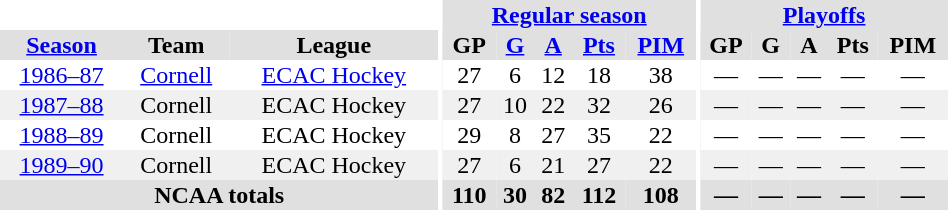<table border="0" cellpadding="1" cellspacing="0" style="text-align:center; width:50%">
<tr bgcolor="#e0e0e0">
<th colspan="3" bgcolor="#ffffff"></th>
<th rowspan="99" bgcolor="#ffffff"></th>
<th colspan="5"><a href='#'>Regular season</a></th>
<th rowspan="99" bgcolor="#ffffff"></th>
<th colspan="5"><a href='#'>Playoffs</a></th>
</tr>
<tr bgcolor="#e0e0e0">
<th><a href='#'>Season</a></th>
<th>Team</th>
<th>League</th>
<th>GP</th>
<th><a href='#'>G</a></th>
<th><a href='#'>A</a></th>
<th><a href='#'>Pts</a></th>
<th><a href='#'>PIM</a></th>
<th>GP</th>
<th>G</th>
<th>A</th>
<th>Pts</th>
<th>PIM</th>
</tr>
<tr ALIGN="center">
<td><a href='#'>1986–87</a></td>
<td><a href='#'>Cornell</a></td>
<td><a href='#'>ECAC Hockey</a></td>
<td>27</td>
<td>6</td>
<td>12</td>
<td>18</td>
<td>38</td>
<td>—</td>
<td>—</td>
<td>—</td>
<td>—</td>
<td>—</td>
</tr>
<tr ALIGN="center" bgcolor="#f0f0f0">
<td><a href='#'>1987–88</a></td>
<td>Cornell</td>
<td>ECAC Hockey</td>
<td>27</td>
<td>10</td>
<td>22</td>
<td>32</td>
<td>26</td>
<td>—</td>
<td>—</td>
<td>—</td>
<td>—</td>
<td>—</td>
</tr>
<tr ALIGN="center">
<td><a href='#'>1988–89</a></td>
<td>Cornell</td>
<td>ECAC Hockey</td>
<td>29</td>
<td>8</td>
<td>27</td>
<td>35</td>
<td>22</td>
<td>—</td>
<td>—</td>
<td>—</td>
<td>—</td>
<td>—</td>
</tr>
<tr ALIGN="center" bgcolor="#f0f0f0">
<td><a href='#'>1989–90</a></td>
<td>Cornell</td>
<td>ECAC Hockey</td>
<td>27</td>
<td>6</td>
<td>21</td>
<td>27</td>
<td>22</td>
<td>—</td>
<td>—</td>
<td>—</td>
<td>—</td>
<td>—</td>
</tr>
<tr bgcolor="#e0e0e0">
<th colspan="3">NCAA totals</th>
<th>110</th>
<th>30</th>
<th>82</th>
<th>112</th>
<th>108</th>
<th>—</th>
<th>—</th>
<th>—</th>
<th>—</th>
<th>—</th>
</tr>
</table>
